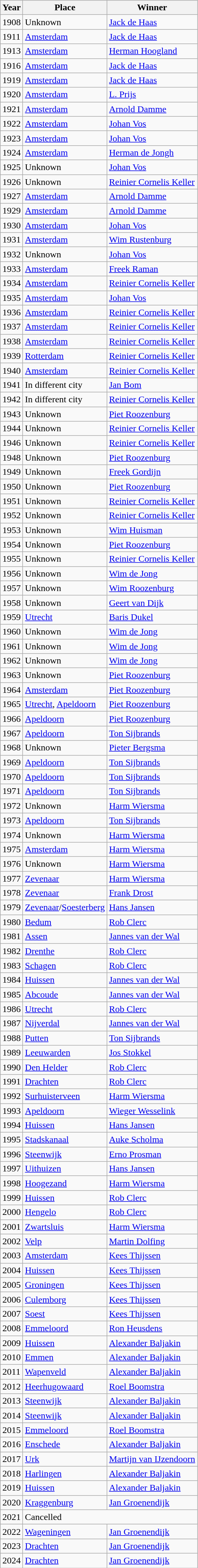<table class="wikitable">
<tr>
<th>Year</th>
<th>Place</th>
<th>Winner</th>
</tr>
<tr>
<td>1908</td>
<td>Unknown</td>
<td><a href='#'>Jack de Haas</a></td>
</tr>
<tr>
<td>1911</td>
<td><a href='#'>Amsterdam</a></td>
<td><a href='#'>Jack de Haas</a></td>
</tr>
<tr>
<td>1913</td>
<td><a href='#'>Amsterdam</a></td>
<td><a href='#'>Herman Hoogland</a></td>
</tr>
<tr>
<td>1916</td>
<td><a href='#'>Amsterdam</a></td>
<td><a href='#'>Jack de Haas</a></td>
</tr>
<tr>
<td>1919</td>
<td><a href='#'>Amsterdam</a></td>
<td><a href='#'>Jack de Haas</a></td>
</tr>
<tr>
<td>1920</td>
<td><a href='#'>Amsterdam</a></td>
<td><a href='#'>L. Prijs</a></td>
</tr>
<tr>
<td>1921</td>
<td><a href='#'>Amsterdam</a></td>
<td><a href='#'>Arnold Damme</a></td>
</tr>
<tr>
<td>1922</td>
<td><a href='#'>Amsterdam</a></td>
<td><a href='#'>Johan Vos</a></td>
</tr>
<tr>
<td>1923</td>
<td><a href='#'>Amsterdam</a></td>
<td><a href='#'>Johan Vos</a></td>
</tr>
<tr>
<td>1924</td>
<td><a href='#'>Amsterdam</a></td>
<td><a href='#'>Herman de Jongh</a></td>
</tr>
<tr>
<td>1925</td>
<td>Unknown</td>
<td><a href='#'>Johan Vos</a></td>
</tr>
<tr>
<td>1926</td>
<td>Unknown</td>
<td><a href='#'>Reinier Cornelis Keller</a></td>
</tr>
<tr>
<td>1927 </td>
<td><a href='#'>Amsterdam</a></td>
<td><a href='#'>Arnold Damme</a></td>
</tr>
<tr>
<td>1929</td>
<td><a href='#'>Amsterdam</a></td>
<td><a href='#'>Arnold Damme</a></td>
</tr>
<tr>
<td>1930 </td>
<td><a href='#'>Amsterdam</a></td>
<td><a href='#'>Johan Vos</a></td>
</tr>
<tr>
<td>1931</td>
<td><a href='#'>Amsterdam</a></td>
<td><a href='#'>Wim Rustenburg</a></td>
</tr>
<tr>
<td>1932</td>
<td>Unknown</td>
<td><a href='#'>Johan Vos</a></td>
</tr>
<tr>
<td>1933</td>
<td><a href='#'>Amsterdam</a></td>
<td><a href='#'>Freek Raman</a></td>
</tr>
<tr>
<td>1934</td>
<td><a href='#'>Amsterdam</a></td>
<td><a href='#'>Reinier Cornelis Keller</a></td>
</tr>
<tr>
<td>1935</td>
<td><a href='#'>Amsterdam</a></td>
<td><a href='#'>Johan Vos</a></td>
</tr>
<tr>
<td>1936</td>
<td><a href='#'>Amsterdam</a></td>
<td><a href='#'>Reinier Cornelis Keller</a></td>
</tr>
<tr>
<td>1937</td>
<td><a href='#'>Amsterdam</a></td>
<td><a href='#'>Reinier Cornelis Keller</a></td>
</tr>
<tr>
<td>1938</td>
<td><a href='#'>Amsterdam</a></td>
<td><a href='#'>Reinier Cornelis Keller</a></td>
</tr>
<tr>
<td>1939</td>
<td><a href='#'>Rotterdam</a></td>
<td><a href='#'>Reinier Cornelis Keller</a></td>
</tr>
<tr>
<td>1940</td>
<td><a href='#'>Amsterdam</a></td>
<td><a href='#'>Reinier Cornelis Keller</a></td>
</tr>
<tr>
<td>1941</td>
<td>In different city</td>
<td><a href='#'>Jan Bom</a></td>
</tr>
<tr>
<td>1942</td>
<td>In different city</td>
<td><a href='#'>Reinier Cornelis Keller</a></td>
</tr>
<tr>
<td>1943</td>
<td>Unknown</td>
<td><a href='#'>Piet Roozenburg</a></td>
</tr>
<tr>
<td>1944</td>
<td>Unknown</td>
<td><a href='#'>Reinier Cornelis Keller</a></td>
</tr>
<tr>
<td>1946</td>
<td>Unknown</td>
<td><a href='#'>Reinier Cornelis Keller</a></td>
</tr>
<tr>
<td>1948</td>
<td>Unknown</td>
<td><a href='#'>Piet Roozenburg</a></td>
</tr>
<tr>
<td>1949</td>
<td>Unknown</td>
<td><a href='#'>Freek Gordijn</a></td>
</tr>
<tr>
<td>1950</td>
<td>Unknown</td>
<td><a href='#'>Piet Roozenburg</a></td>
</tr>
<tr>
<td>1951</td>
<td>Unknown</td>
<td><a href='#'>Reinier Cornelis Keller</a></td>
</tr>
<tr>
<td>1952</td>
<td>Unknown</td>
<td><a href='#'>Reinier Cornelis Keller</a></td>
</tr>
<tr>
<td>1953</td>
<td>Unknown</td>
<td><a href='#'>Wim Huisman</a></td>
</tr>
<tr>
<td>1954</td>
<td>Unknown</td>
<td><a href='#'>Piet Roozenburg</a></td>
</tr>
<tr>
<td>1955</td>
<td>Unknown</td>
<td><a href='#'>Reinier Cornelis Keller</a></td>
</tr>
<tr>
<td>1956</td>
<td>Unknown</td>
<td><a href='#'>Wim de Jong</a></td>
</tr>
<tr>
<td>1957</td>
<td>Unknown</td>
<td><a href='#'>Wim Roozenburg</a></td>
</tr>
<tr>
<td>1958</td>
<td>Unknown</td>
<td><a href='#'>Geert van Dijk</a></td>
</tr>
<tr>
<td>1959</td>
<td><a href='#'>Utrecht</a></td>
<td><a href='#'>Baris Dukel</a></td>
</tr>
<tr>
<td>1960</td>
<td>Unknown</td>
<td><a href='#'>Wim de Jong</a></td>
</tr>
<tr>
<td>1961 </td>
<td>Unknown</td>
<td><a href='#'>Wim de Jong</a></td>
</tr>
<tr>
<td>1962</td>
<td>Unknown</td>
<td><a href='#'>Wim de Jong</a></td>
</tr>
<tr>
<td>1963</td>
<td>Unknown</td>
<td><a href='#'>Piet Roozenburg</a></td>
</tr>
<tr>
<td>1964</td>
<td><a href='#'>Amsterdam</a></td>
<td><a href='#'>Piet Roozenburg</a></td>
</tr>
<tr>
<td>1965</td>
<td><a href='#'>Utrecht</a>, <a href='#'>Apeldoorn</a></td>
<td><a href='#'>Piet Roozenburg</a></td>
</tr>
<tr>
<td>1966</td>
<td><a href='#'>Apeldoorn</a></td>
<td><a href='#'>Piet Roozenburg</a></td>
</tr>
<tr>
<td>1967</td>
<td><a href='#'>Apeldoorn</a></td>
<td><a href='#'>Ton Sijbrands</a></td>
</tr>
<tr>
<td>1968</td>
<td>Unknown</td>
<td><a href='#'>Pieter Bergsma</a></td>
</tr>
<tr>
<td>1969</td>
<td><a href='#'>Apeldoorn</a></td>
<td><a href='#'>Ton Sijbrands</a></td>
</tr>
<tr>
<td>1970</td>
<td><a href='#'>Apeldoorn</a></td>
<td><a href='#'>Ton Sijbrands</a></td>
</tr>
<tr>
<td>1971</td>
<td><a href='#'>Apeldoorn</a></td>
<td><a href='#'>Ton Sijbrands</a></td>
</tr>
<tr>
<td>1972</td>
<td>Unknown</td>
<td><a href='#'>Harm Wiersma</a></td>
</tr>
<tr>
<td>1973</td>
<td><a href='#'>Apeldoorn</a></td>
<td><a href='#'>Ton Sijbrands</a></td>
</tr>
<tr>
<td>1974</td>
<td>Unknown</td>
<td><a href='#'>Harm Wiersma</a></td>
</tr>
<tr>
<td>1975</td>
<td><a href='#'>Amsterdam</a></td>
<td><a href='#'>Harm Wiersma</a></td>
</tr>
<tr>
<td>1976</td>
<td>Unknown</td>
<td><a href='#'>Harm Wiersma</a></td>
</tr>
<tr>
<td>1977</td>
<td><a href='#'>Zevenaar</a></td>
<td><a href='#'>Harm Wiersma</a></td>
</tr>
<tr>
<td>1978</td>
<td><a href='#'>Zevenaar</a></td>
<td><a href='#'>Frank Drost</a></td>
</tr>
<tr>
<td>1979</td>
<td><a href='#'>Zevenaar</a>/<a href='#'>Soesterberg</a></td>
<td><a href='#'>Hans Jansen</a></td>
</tr>
<tr>
<td>1980</td>
<td><a href='#'>Bedum</a></td>
<td><a href='#'>Rob Clerc</a></td>
</tr>
<tr>
<td>1981</td>
<td><a href='#'>Assen</a></td>
<td><a href='#'>Jannes van der Wal</a></td>
</tr>
<tr>
<td>1982</td>
<td><a href='#'>Drenthe</a></td>
<td><a href='#'>Rob Clerc</a></td>
</tr>
<tr>
<td>1983</td>
<td><a href='#'>Schagen</a></td>
<td><a href='#'>Rob Clerc</a></td>
</tr>
<tr>
<td>1984</td>
<td><a href='#'>Huissen</a></td>
<td><a href='#'>Jannes van der Wal</a></td>
</tr>
<tr>
<td>1985</td>
<td><a href='#'>Abcoude</a></td>
<td><a href='#'>Jannes van der Wal</a></td>
</tr>
<tr>
<td>1986</td>
<td><a href='#'>Utrecht</a></td>
<td><a href='#'>Rob Clerc</a></td>
</tr>
<tr>
<td>1987</td>
<td><a href='#'>Nijverdal</a></td>
<td><a href='#'>Jannes van der Wal</a></td>
</tr>
<tr>
<td>1988</td>
<td><a href='#'>Putten</a></td>
<td><a href='#'>Ton Sijbrands</a></td>
</tr>
<tr>
<td>1989</td>
<td><a href='#'>Leeuwarden</a></td>
<td><a href='#'>Jos Stokkel</a></td>
</tr>
<tr>
<td>1990</td>
<td><a href='#'>Den Helder</a></td>
<td><a href='#'>Rob Clerc</a></td>
</tr>
<tr>
<td>1991</td>
<td><a href='#'>Drachten</a></td>
<td><a href='#'>Rob Clerc</a></td>
</tr>
<tr>
<td>1992</td>
<td><a href='#'>Surhuisterveen</a></td>
<td><a href='#'>Harm Wiersma</a></td>
</tr>
<tr>
<td>1993</td>
<td><a href='#'>Apeldoorn</a></td>
<td><a href='#'>Wieger Wesselink</a></td>
</tr>
<tr>
<td>1994</td>
<td><a href='#'>Huissen</a></td>
<td><a href='#'>Hans Jansen</a></td>
</tr>
<tr>
<td>1995</td>
<td><a href='#'>Stadskanaal</a></td>
<td><a href='#'>Auke Scholma</a></td>
</tr>
<tr>
<td>1996</td>
<td><a href='#'>Steenwijk</a></td>
<td><a href='#'>Erno Prosman</a></td>
</tr>
<tr>
<td>1997</td>
<td><a href='#'>Uithuizen</a></td>
<td><a href='#'>Hans Jansen</a></td>
</tr>
<tr>
<td>1998</td>
<td><a href='#'>Hoogezand</a></td>
<td><a href='#'>Harm Wiersma</a></td>
</tr>
<tr>
<td>1999</td>
<td><a href='#'>Huissen</a></td>
<td><a href='#'>Rob Clerc</a></td>
</tr>
<tr>
<td>2000</td>
<td><a href='#'>Hengelo</a></td>
<td><a href='#'>Rob Clerc</a></td>
</tr>
<tr>
<td>2001</td>
<td><a href='#'>Zwartsluis</a></td>
<td><a href='#'>Harm Wiersma</a></td>
</tr>
<tr>
<td>2002</td>
<td><a href='#'>Velp</a></td>
<td><a href='#'>Martin Dolfing</a></td>
</tr>
<tr>
<td>2003</td>
<td><a href='#'>Amsterdam</a></td>
<td><a href='#'>Kees Thijssen</a></td>
</tr>
<tr>
<td>2004</td>
<td><a href='#'>Huissen</a></td>
<td><a href='#'>Kees Thijssen</a></td>
</tr>
<tr>
<td>2005</td>
<td><a href='#'>Groningen</a></td>
<td><a href='#'>Kees Thijssen</a></td>
</tr>
<tr>
<td>2006</td>
<td><a href='#'>Culemborg</a></td>
<td><a href='#'>Kees Thijssen</a></td>
</tr>
<tr>
<td>2007</td>
<td><a href='#'>Soest</a></td>
<td><a href='#'>Kees Thijssen</a></td>
</tr>
<tr>
<td>2008</td>
<td><a href='#'>Emmeloord</a></td>
<td><a href='#'>Ron Heusdens</a></td>
</tr>
<tr>
<td>2009</td>
<td><a href='#'>Huissen</a></td>
<td><a href='#'>Alexander Baljakin</a></td>
</tr>
<tr>
<td>2010</td>
<td><a href='#'>Emmen</a></td>
<td><a href='#'>Alexander Baljakin</a></td>
</tr>
<tr>
<td>2011</td>
<td><a href='#'>Wapenveld</a></td>
<td><a href='#'>Alexander Baljakin</a></td>
</tr>
<tr>
<td>2012</td>
<td><a href='#'>Heerhugowaard</a></td>
<td><a href='#'>Roel Boomstra</a></td>
</tr>
<tr>
<td>2013</td>
<td><a href='#'>Steenwijk</a></td>
<td><a href='#'>Alexander Baljakin</a></td>
</tr>
<tr>
<td>2014</td>
<td><a href='#'>Steenwijk</a></td>
<td><a href='#'>Alexander Baljakin</a></td>
</tr>
<tr>
<td>2015</td>
<td><a href='#'>Emmeloord</a></td>
<td><a href='#'>Roel Boomstra</a></td>
</tr>
<tr>
<td>2016</td>
<td><a href='#'>Enschede</a></td>
<td><a href='#'>Alexander Baljakin</a></td>
</tr>
<tr>
<td>2017</td>
<td><a href='#'>Urk</a></td>
<td><a href='#'>Martijn van IJzendoorn</a></td>
</tr>
<tr>
<td>2018</td>
<td><a href='#'>Harlingen</a></td>
<td><a href='#'>Alexander Baljakin</a></td>
</tr>
<tr>
<td>2019</td>
<td><a href='#'>Huissen</a></td>
<td><a href='#'>Alexander Baljakin</a></td>
</tr>
<tr>
<td>2020</td>
<td><a href='#'>Kraggenburg</a></td>
<td><a href='#'>Jan Groenendijk</a></td>
</tr>
<tr>
<td>2021</td>
<td colspan="2">Cancelled</td>
</tr>
<tr>
<td>2022</td>
<td><a href='#'>Wageningen</a></td>
<td><a href='#'>Jan Groenendijk</a></td>
</tr>
<tr>
<td>2023</td>
<td><a href='#'>Drachten</a></td>
<td><a href='#'>Jan Groenendijk</a></td>
</tr>
<tr>
<td>2024</td>
<td><a href='#'>Drachten</a></td>
<td><a href='#'>Jan Groenendijk</a></td>
</tr>
</table>
